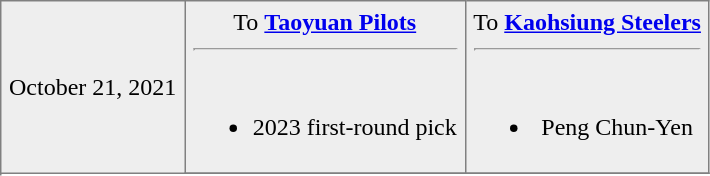<table border=1 cellpadding="5" style="border-collapse:collapse; text-align: center; bordercolor:#DFDFDF">
<tr style="background:#eee;">
<td rowspan="3">October 21, 2021</td>
<td valign="top">To <strong><a href='#'>Taoyuan Pilots</a></strong><hr><br><ul><li>2023 first-round pick</li></ul></td>
<td valign="top">To <strong><a href='#'>Kaohsiung Steelers</a></strong><hr><br><ul><li>Peng Chun-Yen</li></ul></td>
</tr>
<tr>
</tr>
</table>
